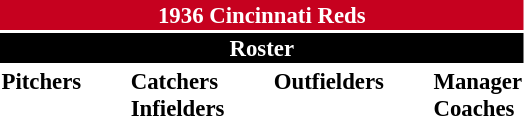<table class="toccolours" style="font-size: 95%;">
<tr>
<th colspan="10" style="background-color: #c6011f; color: white; text-align: center;">1936 Cincinnati Reds</th>
</tr>
<tr>
<td colspan="10" style="background-color: black; color: white; text-align: center;"><strong>Roster</strong></td>
</tr>
<tr>
<td valign="top"><strong>Pitchers</strong><br>














</td>
<td width="25px"></td>
<td valign="top"><strong>Catchers</strong><br>

<strong>Infielders</strong>








</td>
<td width="25px"></td>
<td valign="top"><strong>Outfielders</strong><br>




</td>
<td width="25px"></td>
<td valign="top"><strong>Manager</strong><br>
<strong>Coaches</strong>


</td>
</tr>
</table>
